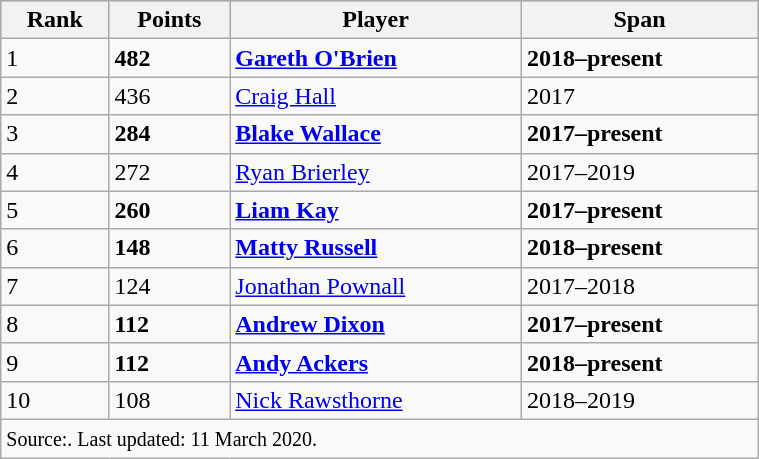<table class="wikitable" style="width:40%;">
<tr style="background:#87cefa;">
<th>Rank</th>
<th>Points</th>
<th>Player</th>
<th>Span</th>
</tr>
<tr>
<td>1</td>
<td><strong>482</strong></td>
<td> <strong><a href='#'>Gareth O'Brien</a></strong></td>
<td><strong>2018–present</strong></td>
</tr>
<tr>
<td>2</td>
<td>436</td>
<td> <a href='#'>Craig Hall</a></td>
<td>2017</td>
</tr>
<tr>
<td>3</td>
<td><strong>284</strong></td>
<td> <strong><a href='#'>Blake Wallace</a></strong></td>
<td><strong>2017–present</strong></td>
</tr>
<tr>
<td>4</td>
<td>272</td>
<td> <a href='#'>Ryan Brierley</a></td>
<td>2017–2019</td>
</tr>
<tr>
<td>5</td>
<td><strong>260</strong></td>
<td> <strong><a href='#'>Liam Kay</a></strong></td>
<td><strong>2017–present</strong></td>
</tr>
<tr>
<td>6</td>
<td><strong>148</strong></td>
<td> <strong><a href='#'>Matty Russell</a></strong></td>
<td><strong>2018–present</strong></td>
</tr>
<tr>
<td>7</td>
<td>124</td>
<td> <a href='#'>Jonathan Pownall</a></td>
<td>2017–2018</td>
</tr>
<tr>
<td>8</td>
<td><strong>112</strong></td>
<td> <strong><a href='#'>Andrew Dixon</a></strong></td>
<td><strong>2017–present</strong></td>
</tr>
<tr>
<td>9</td>
<td><strong>112</strong></td>
<td> <strong><a href='#'>Andy Ackers</a></strong></td>
<td><strong>2018–present</strong></td>
</tr>
<tr>
<td>10</td>
<td>108</td>
<td> <a href='#'>Nick Rawsthorne</a></td>
<td>2018–2019</td>
</tr>
<tr>
<td colspan=4><small>Source:. Last updated: 11 March 2020.</small></td>
</tr>
</table>
